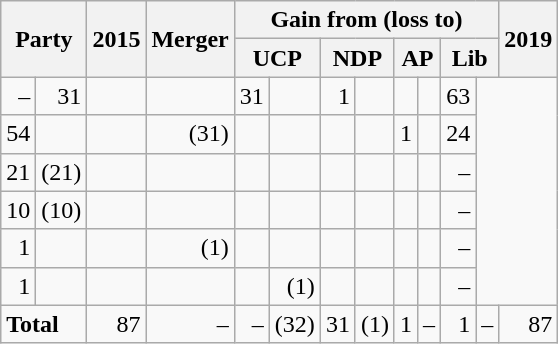<table class="wikitable" style="text-align:right">
<tr>
<th rowspan="2" colspan="2">Party</th>
<th rowspan="2">2015</th>
<th rowspan="2">Merger</th>
<th colspan="8">Gain from (loss to)</th>
<th rowspan="2" style="width:1em">2019</th>
</tr>
<tr>
<th colspan="2">UCP</th>
<th colspan="2">NDP</th>
<th colspan="2">AP</th>
<th colspan="2">Lib</th>
</tr>
<tr>
<td>–</td>
<td>31</td>
<td></td>
<td></td>
<td>31</td>
<td></td>
<td>1</td>
<td></td>
<td></td>
<td></td>
<td>63</td>
</tr>
<tr>
<td>54</td>
<td></td>
<td></td>
<td>(31)</td>
<td></td>
<td></td>
<td></td>
<td></td>
<td>1</td>
<td></td>
<td>24</td>
</tr>
<tr>
<td>21</td>
<td>(21)</td>
<td></td>
<td></td>
<td></td>
<td></td>
<td></td>
<td></td>
<td></td>
<td></td>
<td>–</td>
</tr>
<tr>
<td>10</td>
<td>(10)</td>
<td></td>
<td></td>
<td></td>
<td></td>
<td></td>
<td></td>
<td></td>
<td></td>
<td>–</td>
</tr>
<tr>
<td>1</td>
<td></td>
<td></td>
<td>(1)</td>
<td></td>
<td></td>
<td></td>
<td></td>
<td></td>
<td></td>
<td>–</td>
</tr>
<tr>
<td>1</td>
<td></td>
<td></td>
<td></td>
<td></td>
<td>(1)</td>
<td></td>
<td></td>
<td></td>
<td></td>
<td>–</td>
</tr>
<tr>
<td colspan="2" style="text-align:left;"><strong>Total</strong></td>
<td>87</td>
<td>–</td>
<td>–</td>
<td>(32)</td>
<td>31</td>
<td>(1)</td>
<td>1</td>
<td>–</td>
<td>1</td>
<td>–</td>
<td>87</td>
</tr>
</table>
